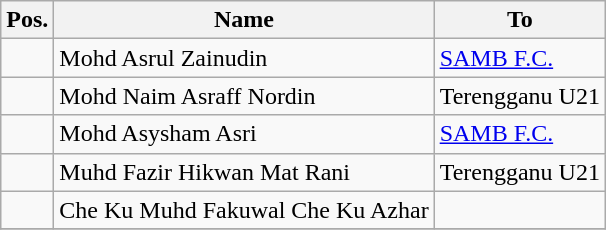<table class="wikitable sortable">
<tr>
<th style="background:;">Pos.</th>
<th style="background:;">Name</th>
<th style="background:;">To</th>
</tr>
<tr>
<td></td>
<td> Mohd Asrul Zainudin</td>
<td> <a href='#'>SAMB F.C.</a></td>
</tr>
<tr>
<td></td>
<td> Mohd Naim Asraff Nordin</td>
<td> Terengganu U21</td>
</tr>
<tr>
<td></td>
<td> Mohd Asysham Asri</td>
<td> <a href='#'>SAMB F.C.</a></td>
</tr>
<tr>
<td></td>
<td> Muhd Fazir Hikwan Mat Rani</td>
<td> Terengganu U21</td>
</tr>
<tr>
<td></td>
<td> Che Ku Muhd Fakuwal Che Ku Azhar</td>
<td></td>
</tr>
<tr>
</tr>
</table>
